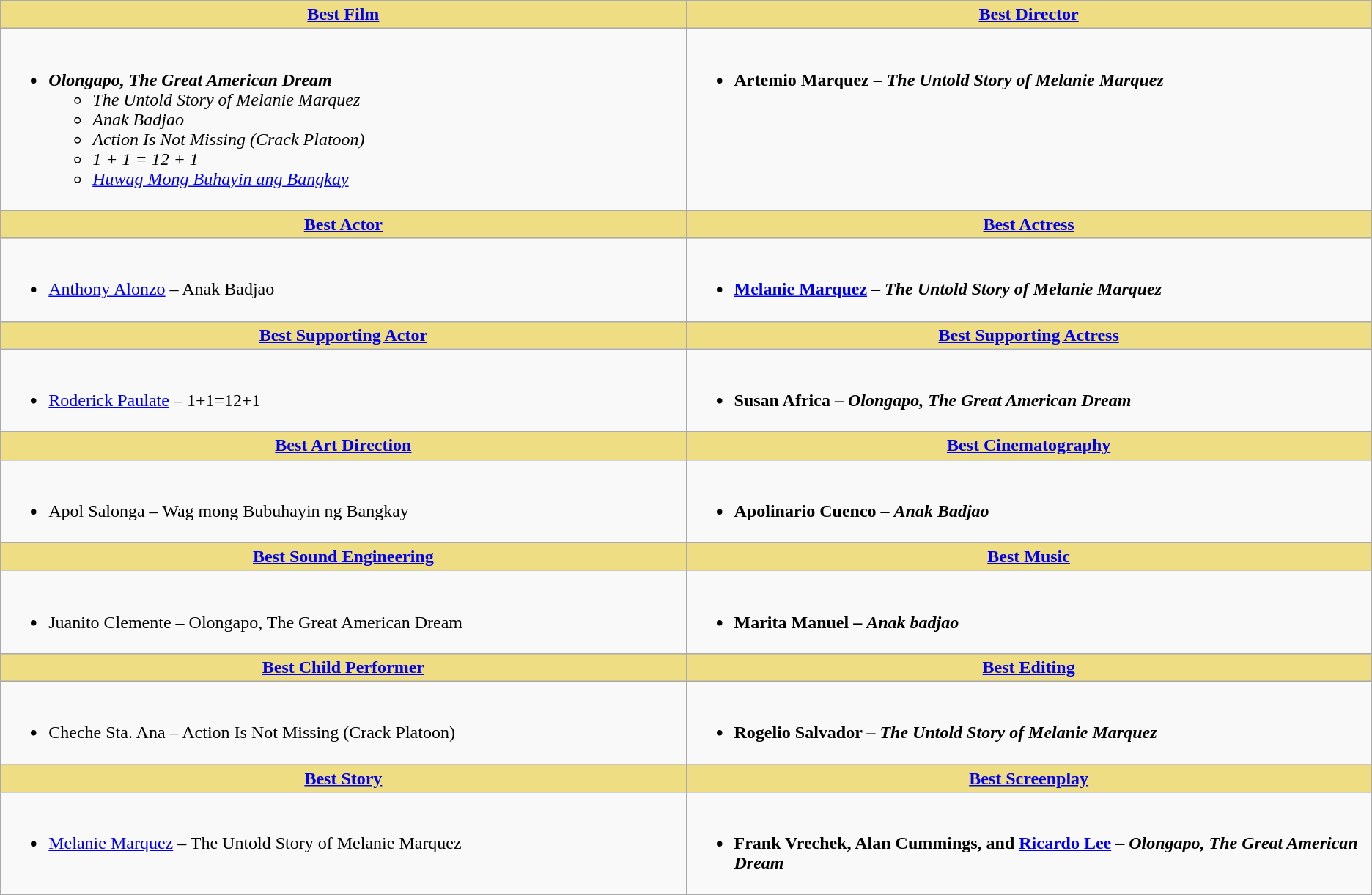<table class=wikitable>
<tr>
<th style="background:#EEDD82; width:50%"><a href='#'>Best Film</a></th>
<th style="background:#EEDD82; width:50%"><a href='#'>Best Director</a></th>
</tr>
<tr>
<td valign="top"><br><ul><li><strong><em>Olongapo, The Great American Dream</em></strong><ul><li><em>The Untold Story of Melanie Marquez</em> </li><li><em>Anak Badjao</em> </li><li><em>Action Is Not Missing (Crack Platoon)</em></li><li><em>1 + 1 = 12 + 1</em></li><li><em><a href='#'>Huwag Mong Buhayin ang Bangkay</a></em></li></ul></li></ul></td>
<td valign="top"><br><ul><li><strong>Artemio Marquez – <em>The Untold Story of Melanie Marquez<strong><em></li></ul></td>
</tr>
<tr>
<th style="background:#EEDD82; width:50%"><a href='#'>Best Actor</a></th>
<th style="background:#EEDD82; width:50%"><a href='#'>Best Actress</a></th>
</tr>
<tr>
<td valign="top"><br><ul><li></strong><a href='#'>Anthony Alonzo</a> – </em>Anak Badjao</em></strong></li></ul></td>
<td valign="top"><br><ul><li><strong><a href='#'>Melanie Marquez</a> – <em>The Untold Story of Melanie Marquez<strong><em></li></ul></td>
</tr>
<tr>
<th style="background:#EEDD82; width:50%"><a href='#'>Best Supporting Actor</a></th>
<th style="background:#EEDD82; width:50%"><a href='#'>Best Supporting Actress</a></th>
</tr>
<tr>
<td valign="top"><br><ul><li></strong><a href='#'>Roderick Paulate</a> – </em>1+1=12+1</em></strong></li></ul></td>
<td valign="top"><br><ul><li><strong>Susan Africa – <em>Olongapo, The Great American Dream<strong><em></li></ul></td>
</tr>
<tr>
<th style="background:#EEDD82; width:50%"><a href='#'>Best Art Direction</a></th>
<th style="background:#EEDD82; width:50%"><a href='#'>Best Cinematography</a></th>
</tr>
<tr>
<td valign="top"><br><ul><li></strong>Apol Salonga – </em>Wag mong Bubuhayin ng Bangkay</em></strong></li></ul></td>
<td valign="top"><br><ul><li><strong>Apolinario Cuenco – <em>Anak Badjao<strong><em></li></ul></td>
</tr>
<tr>
<th style="background:#EEDD82; width:50%"><a href='#'>Best Sound Engineering</a></th>
<th style="background:#EEDD82; width:50%"><a href='#'>Best Music</a></th>
</tr>
<tr>
<td valign="top"><br><ul><li></strong>Juanito Clemente – </em>Olongapo, The Great American Dream</em></strong></li></ul></td>
<td valign="top"><br><ul><li><strong>Marita Manuel – <em>Anak badjao<strong><em></li></ul></td>
</tr>
<tr>
<th style="background:#EEDD82; width:50%"><a href='#'>Best Child Performer</a></th>
<th style="background:#EEDD82; width:50%"><a href='#'>Best Editing</a></th>
</tr>
<tr>
<td valign="top"><br><ul><li></strong>Cheche Sta. Ana – </em>Action Is Not Missing (Crack Platoon)</em></strong></li></ul></td>
<td valign="top"><br><ul><li><strong>Rogelio Salvador – <em> The Untold Story of Melanie Marquez<strong><em></li></ul></td>
</tr>
<tr>
<th style="background:#EEDD82; width:50%"><a href='#'>Best Story</a></th>
<th style="background:#EEDD82; width:50%"><a href='#'>Best Screenplay</a></th>
</tr>
<tr>
<td valign="top"><br><ul><li></strong><a href='#'>Melanie Marquez</a> – </em>The Untold Story of Melanie Marquez</em></strong></li></ul></td>
<td valign="top"><br><ul><li><strong>Frank Vrechek, Alan Cummings, and <a href='#'>Ricardo Lee</a> – <em>Olongapo, The Great American Dream<strong><em></li></ul></td>
</tr>
</table>
